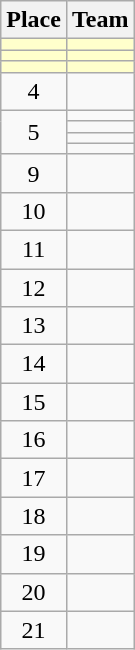<table class="wikitable">
<tr>
<th>Place</th>
<th>Team</th>
</tr>
<tr bgcolor=#ffffcc>
<td align=center></td>
<td></td>
</tr>
<tr bgcolor=#ffffcc>
<td align=center></td>
<td></td>
</tr>
<tr bgcolor=#ffffcc>
<td align=center></td>
<td></td>
</tr>
<tr>
<td align=center>4</td>
<td></td>
</tr>
<tr>
<td align=center rowspan="4">5</td>
<td></td>
</tr>
<tr>
<td></td>
</tr>
<tr>
<td></td>
</tr>
<tr>
<td></td>
</tr>
<tr>
<td align=center>9</td>
<td></td>
</tr>
<tr>
<td align=center>10</td>
<td></td>
</tr>
<tr>
<td align=center>11</td>
<td></td>
</tr>
<tr>
<td align=center>12</td>
<td></td>
</tr>
<tr>
<td align=center>13</td>
<td></td>
</tr>
<tr>
<td align=center>14</td>
<td></td>
</tr>
<tr>
<td align=center>15</td>
<td></td>
</tr>
<tr>
<td align=center>16</td>
<td></td>
</tr>
<tr>
<td align=center>17</td>
<td></td>
</tr>
<tr>
<td align=center>18</td>
<td></td>
</tr>
<tr>
<td align=center>19</td>
<td></td>
</tr>
<tr>
<td align=center>20</td>
<td></td>
</tr>
<tr>
<td align=center>21</td>
<td></td>
</tr>
</table>
